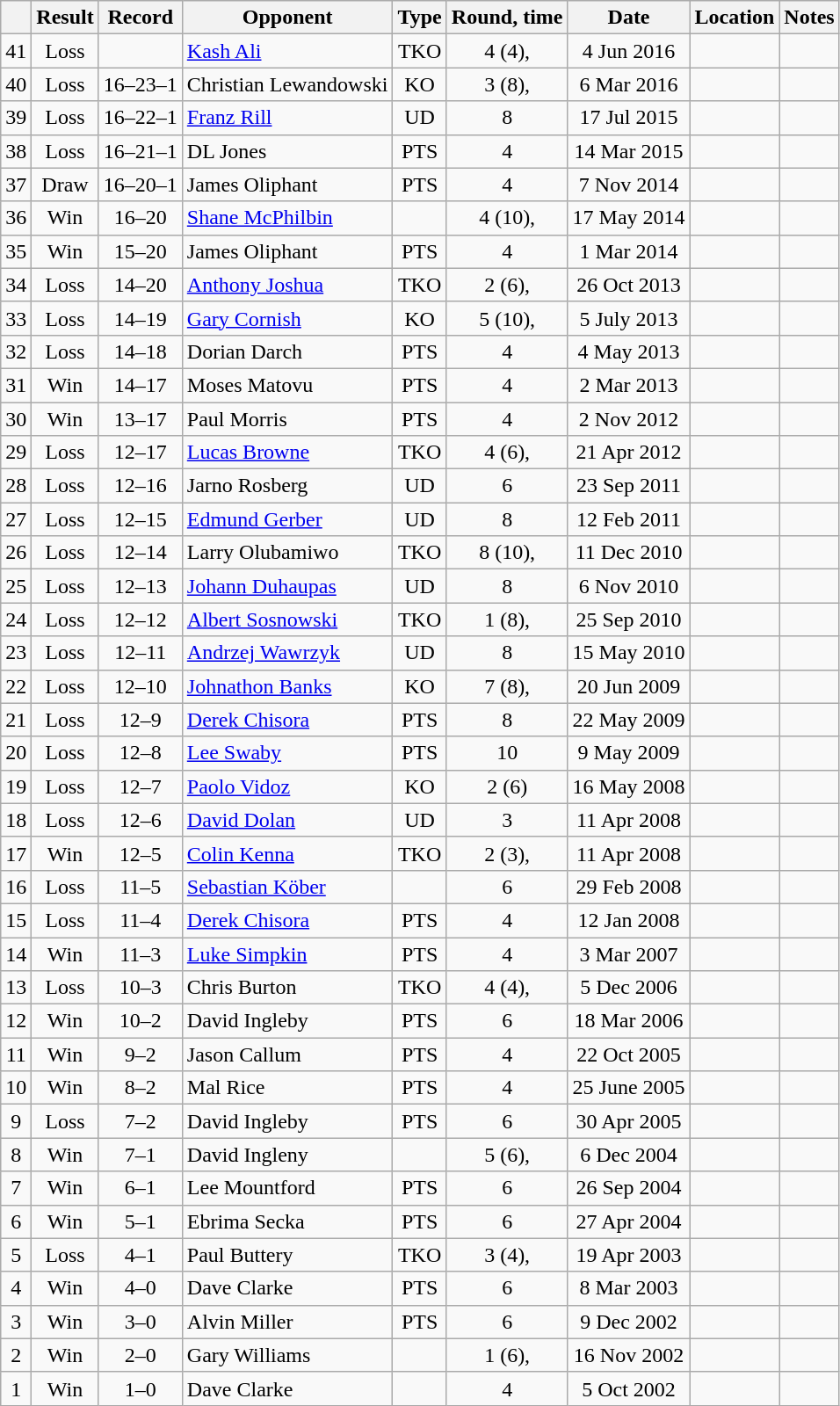<table class="wikitable" style="text-align:center">
<tr>
<th></th>
<th>Result</th>
<th>Record</th>
<th>Opponent</th>
<th>Type</th>
<th>Round, time</th>
<th>Date</th>
<th>Location</th>
<th>Notes</th>
</tr>
<tr>
<td>41</td>
<td>Loss</td>
<td></td>
<td style="text-align:left;"><a href='#'>Kash Ali</a></td>
<td>TKO</td>
<td>4 (4), </td>
<td>4 Jun 2016</td>
<td style="text-align:left;"></td>
<td></td>
</tr>
<tr>
<td>40</td>
<td>Loss</td>
<td>16–23–1</td>
<td style="text-align:left;">Christian Lewandowski</td>
<td>KO</td>
<td>3 (8), </td>
<td>6 Mar 2016</td>
<td style="text-align:left;"></td>
<td></td>
</tr>
<tr>
<td>39</td>
<td>Loss</td>
<td>16–22–1</td>
<td style="text-align:left;"><a href='#'>Franz Rill</a></td>
<td>UD</td>
<td>8</td>
<td>17 Jul 2015</td>
<td style="text-align:left;"></td>
<td></td>
</tr>
<tr>
<td>38</td>
<td>Loss</td>
<td>16–21–1</td>
<td style="text-align:left;">DL Jones</td>
<td>PTS</td>
<td>4</td>
<td>14 Mar 2015</td>
<td style="text-align:left;"></td>
<td></td>
</tr>
<tr>
<td>37</td>
<td>Draw</td>
<td>16–20–1</td>
<td style="text-align:left;">James Oliphant</td>
<td>PTS</td>
<td>4</td>
<td>7 Nov 2014</td>
<td style="text-align:left;"></td>
<td></td>
</tr>
<tr>
<td>36</td>
<td>Win</td>
<td>16–20</td>
<td style="text-align:left;"><a href='#'>Shane McPhilbin</a></td>
<td></td>
<td>4 (10), </td>
<td>17 May 2014</td>
<td style="text-align:left;"></td>
<td style="text-align:left;"></td>
</tr>
<tr>
<td>35</td>
<td>Win</td>
<td>15–20</td>
<td style="text-align:left;">James Oliphant</td>
<td>PTS</td>
<td>4</td>
<td>1 Mar 2014</td>
<td style="text-align:left;"></td>
<td></td>
</tr>
<tr>
<td>34</td>
<td>Loss</td>
<td>14–20</td>
<td style="text-align:left;"><a href='#'>Anthony Joshua</a></td>
<td>TKO</td>
<td>2 (6), </td>
<td>26 Oct 2013</td>
<td style="text-align:left;"></td>
<td></td>
</tr>
<tr>
<td>33</td>
<td>Loss</td>
<td>14–19</td>
<td style="text-align:left;"><a href='#'>Gary Cornish</a></td>
<td>KO</td>
<td>5 (10), </td>
<td>5 July 2013</td>
<td style="text-align:left;"></td>
<td style="text-align:left;"></td>
</tr>
<tr>
<td>32</td>
<td>Loss</td>
<td>14–18</td>
<td style="text-align:left;">Dorian Darch</td>
<td>PTS</td>
<td>4</td>
<td>4 May 2013</td>
<td style="text-align:left;"></td>
<td></td>
</tr>
<tr>
<td>31</td>
<td>Win</td>
<td>14–17</td>
<td style="text-align:left;">Moses Matovu</td>
<td>PTS</td>
<td>4</td>
<td>2 Mar 2013</td>
<td style="text-align:left;"></td>
<td></td>
</tr>
<tr>
<td>30</td>
<td>Win</td>
<td>13–17</td>
<td style="text-align:left;">Paul Morris</td>
<td>PTS</td>
<td>4</td>
<td>2 Nov 2012</td>
<td style="text-align:left;"></td>
<td></td>
</tr>
<tr>
<td>29</td>
<td>Loss</td>
<td>12–17</td>
<td style="text-align:left;"><a href='#'>Lucas Browne</a></td>
<td>TKO</td>
<td>4 (6), </td>
<td>21 Apr 2012</td>
<td style="text-align:left;"></td>
<td></td>
</tr>
<tr>
<td>28</td>
<td>Loss</td>
<td>12–16</td>
<td style="text-align:left;">Jarno Rosberg</td>
<td>UD</td>
<td>6</td>
<td>23 Sep 2011</td>
<td style="text-align:left;"></td>
<td></td>
</tr>
<tr>
<td>27</td>
<td>Loss</td>
<td>12–15</td>
<td style="text-align:left;"><a href='#'>Edmund Gerber</a></td>
<td>UD</td>
<td>8</td>
<td>12 Feb 2011</td>
<td style="text-align:left;"></td>
<td></td>
</tr>
<tr>
<td>26</td>
<td>Loss</td>
<td>12–14</td>
<td style="text-align:left;">Larry Olubamiwo</td>
<td>TKO</td>
<td>8 (10), </td>
<td>11 Dec 2010</td>
<td style="text-align:left;"></td>
<td style="text-align:left;"></td>
</tr>
<tr>
<td>25</td>
<td>Loss</td>
<td>12–13</td>
<td style="text-align:left;"><a href='#'>Johann Duhaupas</a></td>
<td>UD</td>
<td>8</td>
<td>6 Nov 2010</td>
<td style="text-align:left;"></td>
<td></td>
</tr>
<tr>
<td>24</td>
<td>Loss</td>
<td>12–12</td>
<td style="text-align:left;"><a href='#'>Albert Sosnowski</a></td>
<td>TKO</td>
<td>1 (8), </td>
<td>25 Sep 2010</td>
<td style="text-align:left;"></td>
<td></td>
</tr>
<tr>
<td>23</td>
<td>Loss</td>
<td>12–11</td>
<td style="text-align:left;"><a href='#'>Andrzej Wawrzyk</a></td>
<td>UD</td>
<td>8</td>
<td>15 May 2010</td>
<td style="text-align:left;"></td>
<td></td>
</tr>
<tr>
<td>22</td>
<td>Loss</td>
<td>12–10</td>
<td style="text-align:left;"><a href='#'>Johnathon Banks</a></td>
<td>KO</td>
<td>7 (8), </td>
<td>20 Jun 2009</td>
<td style="text-align:left;"></td>
<td></td>
</tr>
<tr>
<td>21</td>
<td>Loss</td>
<td>12–9</td>
<td style="text-align:left;"><a href='#'>Derek Chisora</a></td>
<td>PTS</td>
<td>8</td>
<td>22 May 2009</td>
<td style="text-align:left;"></td>
<td></td>
</tr>
<tr>
<td>20</td>
<td>Loss</td>
<td>12–8</td>
<td style="text-align:left;"><a href='#'>Lee Swaby</a></td>
<td>PTS</td>
<td>10</td>
<td>9 May 2009</td>
<td style="text-align:left;"></td>
<td style="text-align:left;"></td>
</tr>
<tr>
<td>19</td>
<td>Loss</td>
<td>12–7</td>
<td style="text-align:left;"><a href='#'>Paolo Vidoz</a></td>
<td>KO</td>
<td>2 (6)</td>
<td>16 May 2008</td>
<td style="text-align:left;"></td>
<td></td>
</tr>
<tr>
<td>18</td>
<td>Loss</td>
<td>12–6</td>
<td style="text-align:left;"><a href='#'>David Dolan</a></td>
<td>UD</td>
<td>3</td>
<td>11 Apr 2008</td>
<td style="text-align:left;"></td>
<td align=left></td>
</tr>
<tr>
<td>17</td>
<td>Win</td>
<td>12–5</td>
<td style="text-align:left;"><a href='#'>Colin Kenna</a></td>
<td>TKO</td>
<td>2 (3), </td>
<td>11 Apr 2008</td>
<td style="text-align:left;"></td>
<td align=left></td>
</tr>
<tr>
<td>16</td>
<td>Loss</td>
<td>11–5</td>
<td style="text-align:left;"><a href='#'>Sebastian Köber</a></td>
<td></td>
<td>6</td>
<td>29 Feb 2008</td>
<td style="text-align:left;"></td>
<td></td>
</tr>
<tr>
<td>15</td>
<td>Loss</td>
<td>11–4</td>
<td style="text-align:left;"><a href='#'>Derek Chisora</a></td>
<td>PTS</td>
<td>4</td>
<td>12 Jan 2008</td>
<td style="text-align:left;"></td>
<td></td>
</tr>
<tr>
<td>14</td>
<td>Win</td>
<td>11–3</td>
<td style="text-align:left;"><a href='#'>Luke Simpkin</a></td>
<td>PTS</td>
<td>4</td>
<td>3 Mar 2007</td>
<td style="text-align:left;"></td>
<td></td>
</tr>
<tr>
<td>13</td>
<td>Loss</td>
<td>10–3</td>
<td style="text-align:left;">Chris Burton</td>
<td>TKO</td>
<td>4 (4), </td>
<td>5 Dec 2006</td>
<td style="text-align:left;"></td>
<td></td>
</tr>
<tr>
<td>12</td>
<td>Win</td>
<td>10–2</td>
<td style="text-align:left;">David Ingleby</td>
<td>PTS</td>
<td>6</td>
<td>18 Mar 2006</td>
<td style="text-align:left;"></td>
<td></td>
</tr>
<tr>
<td>11</td>
<td>Win</td>
<td>9–2</td>
<td style="text-align:left;">Jason Callum</td>
<td>PTS</td>
<td>4</td>
<td>22 Oct 2005</td>
<td style="text-align:left;"></td>
<td></td>
</tr>
<tr>
<td>10</td>
<td>Win</td>
<td>8–2</td>
<td style="text-align:left;">Mal Rice</td>
<td>PTS</td>
<td>4</td>
<td>25 June 2005</td>
<td style="text-align:left;"></td>
<td></td>
</tr>
<tr>
<td>9</td>
<td>Loss</td>
<td>7–2</td>
<td style="text-align:left;">David Ingleby</td>
<td>PTS</td>
<td>6</td>
<td>30 Apr 2005</td>
<td style="text-align:left;"></td>
<td></td>
</tr>
<tr>
<td>8</td>
<td>Win</td>
<td>7–1</td>
<td style="text-align:left;">David Ingleny</td>
<td></td>
<td>5 (6), </td>
<td>6 Dec 2004</td>
<td style="text-align:left;"></td>
<td></td>
</tr>
<tr>
<td>7</td>
<td>Win</td>
<td>6–1</td>
<td style="text-align:left;">Lee Mountford</td>
<td>PTS</td>
<td>6</td>
<td>26 Sep 2004</td>
<td style="text-align:left;"></td>
<td></td>
</tr>
<tr>
<td>6</td>
<td>Win</td>
<td>5–1</td>
<td style="text-align:left;">Ebrima Secka</td>
<td>PTS</td>
<td>6</td>
<td>27 Apr 2004</td>
<td style="text-align:left;"></td>
<td></td>
</tr>
<tr>
<td>5</td>
<td>Loss</td>
<td>4–1</td>
<td style="text-align:left;">Paul Buttery</td>
<td>TKO</td>
<td>3 (4), </td>
<td>19 Apr 2003</td>
<td style="text-align:left;"></td>
<td></td>
</tr>
<tr>
<td>4</td>
<td>Win</td>
<td>4–0</td>
<td style="text-align:left;">Dave Clarke</td>
<td>PTS</td>
<td>6</td>
<td>8 Mar 2003</td>
<td style="text-align:left;"></td>
<td></td>
</tr>
<tr>
<td>3</td>
<td>Win</td>
<td>3–0</td>
<td style="text-align:left;">Alvin Miller</td>
<td>PTS</td>
<td>6</td>
<td>9 Dec 2002</td>
<td style="text-align:left;"></td>
<td></td>
</tr>
<tr>
<td>2</td>
<td>Win</td>
<td>2–0</td>
<td style="text-align:left;">Gary Williams</td>
<td></td>
<td>1 (6), </td>
<td>16 Nov 2002</td>
<td style="text-align:left;"></td>
<td></td>
</tr>
<tr>
<td>1</td>
<td>Win</td>
<td>1–0</td>
<td style="text-align:left;">Dave Clarke</td>
<td></td>
<td>4</td>
<td>5 Oct 2002</td>
<td style="text-align:left;"></td>
<td></td>
</tr>
</table>
